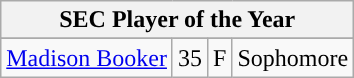<table class="wikitable" style="text-align:center">
<tr>
<th colspan="6">SEC Player of the Year</th>
</tr>
<tr>
</tr>
<tr>
<td><a href='#'>Madison Booker</a></td>
<td>35</td>
<td>F</td>
<td>Sophomore</td>
</tr>
</table>
